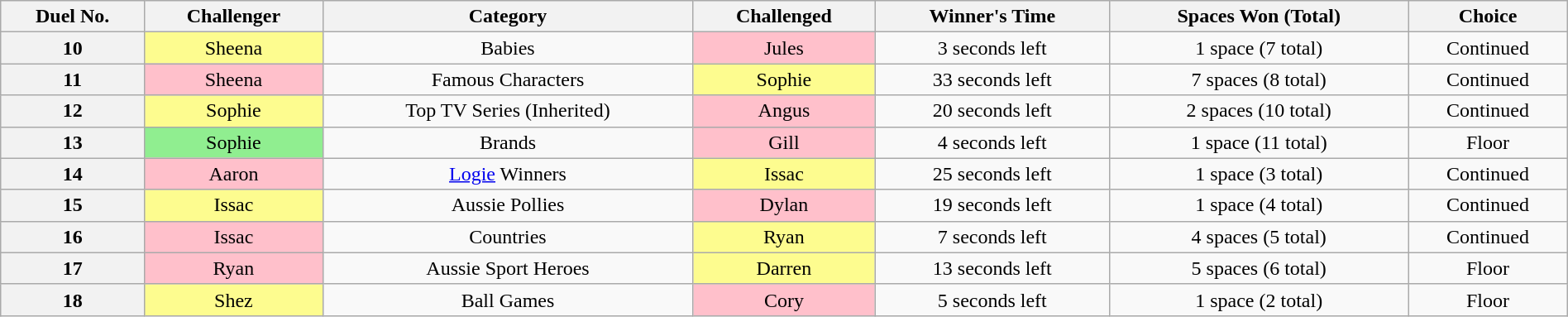<table class="wikitable sortable mw-collapsible mw-collapsed" style="text-align:center; width:100%">
<tr>
<th scope="col">Duel No.</th>
<th scope="col">Challenger</th>
<th scope="col">Category</th>
<th scope="col">Challenged</th>
<th scope="col">Winner's Time</th>
<th scope="col">Spaces Won (Total)</th>
<th scope="col">Choice</th>
</tr>
<tr>
<th>10</th>
<td style="background:#fdfc8f;">Sheena</td>
<td>Babies</td>
<td style="background:pink;">Jules</td>
<td>3 seconds left</td>
<td>1 space (7 total)</td>
<td>Continued</td>
</tr>
<tr>
<th>11</th>
<td style="background:pink;">Sheena</td>
<td>Famous Characters</td>
<td style="background:#fdfc8f;">Sophie</td>
<td>33 seconds left</td>
<td>7 spaces (8 total)</td>
<td>Continued</td>
</tr>
<tr>
<th>12</th>
<td style="background:#fdfc8f;">Sophie</td>
<td>Top TV Series (Inherited)</td>
<td style="background:pink;">Angus</td>
<td>20 seconds left</td>
<td>2 spaces (10 total)</td>
<td>Continued</td>
</tr>
<tr>
<th>13</th>
<td style="background:lightgreen;">Sophie</td>
<td>Brands</td>
<td style="background:pink;">Gill</td>
<td>4 seconds left</td>
<td>1 space (11 total)</td>
<td>Floor</td>
</tr>
<tr>
<th>14</th>
<td style="background:pink;">Aaron</td>
<td><a href='#'>Logie</a> Winners</td>
<td style="background:#fdfc8f;">Issac</td>
<td>25 seconds left</td>
<td>1 space (3 total)</td>
<td>Continued</td>
</tr>
<tr>
<th>15</th>
<td style="background:#fdfc8f;">Issac</td>
<td>Aussie Pollies</td>
<td style="background:pink;">Dylan</td>
<td>19 seconds left</td>
<td>1 space (4 total)</td>
<td>Continued</td>
</tr>
<tr>
<th>16</th>
<td style="background:pink;">Issac</td>
<td>Countries</td>
<td style="background:#fdfc8f;">Ryan</td>
<td>7 seconds left</td>
<td>4 spaces (5 total)</td>
<td>Continued</td>
</tr>
<tr>
<th>17</th>
<td style="background:pink;">Ryan</td>
<td>Aussie Sport Heroes</td>
<td style="background:#fdfc8f;">Darren</td>
<td>13 seconds left</td>
<td>5 spaces (6 total)</td>
<td>Floor</td>
</tr>
<tr>
<th>18</th>
<td style="background:#fdfc8f;">Shez</td>
<td>Ball Games</td>
<td style="background:pink;">Cory</td>
<td>5 seconds left</td>
<td>1 space (2 total)</td>
<td>Floor</td>
</tr>
</table>
